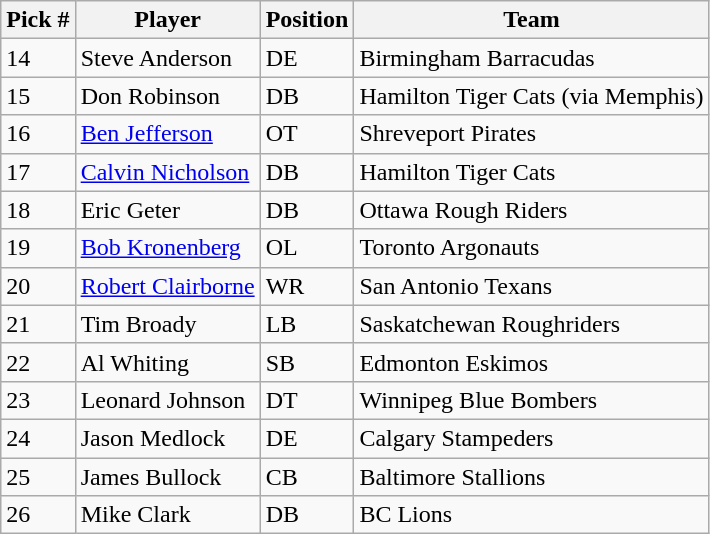<table class="wikitable">
<tr>
<th>Pick #</th>
<th>Player</th>
<th>Position</th>
<th>Team</th>
</tr>
<tr>
<td>14</td>
<td>Steve Anderson</td>
<td>DE</td>
<td>Birmingham Barracudas</td>
</tr>
<tr>
<td>15</td>
<td>Don Robinson</td>
<td>DB</td>
<td>Hamilton Tiger Cats (via Memphis)</td>
</tr>
<tr>
<td>16</td>
<td><a href='#'>Ben Jefferson</a></td>
<td>OT</td>
<td>Shreveport Pirates</td>
</tr>
<tr>
<td>17</td>
<td><a href='#'>Calvin Nicholson</a></td>
<td>DB</td>
<td>Hamilton Tiger Cats</td>
</tr>
<tr>
<td>18</td>
<td>Eric Geter</td>
<td>DB</td>
<td>Ottawa Rough Riders</td>
</tr>
<tr>
<td>19</td>
<td><a href='#'>Bob Kronenberg</a></td>
<td>OL</td>
<td>Toronto Argonauts</td>
</tr>
<tr>
<td>20</td>
<td><a href='#'>Robert Clairborne</a></td>
<td>WR</td>
<td>San Antonio Texans</td>
</tr>
<tr>
<td>21</td>
<td>Tim Broady</td>
<td>LB</td>
<td>Saskatchewan Roughriders</td>
</tr>
<tr>
<td>22</td>
<td>Al Whiting</td>
<td>SB</td>
<td>Edmonton Eskimos</td>
</tr>
<tr>
<td>23</td>
<td>Leonard Johnson</td>
<td>DT</td>
<td>Winnipeg Blue Bombers</td>
</tr>
<tr>
<td>24</td>
<td>Jason Medlock</td>
<td>DE</td>
<td>Calgary Stampeders</td>
</tr>
<tr>
<td>25</td>
<td>James Bullock</td>
<td>CB</td>
<td>Baltimore Stallions</td>
</tr>
<tr>
<td>26</td>
<td>Mike Clark</td>
<td>DB</td>
<td>BC Lions</td>
</tr>
</table>
